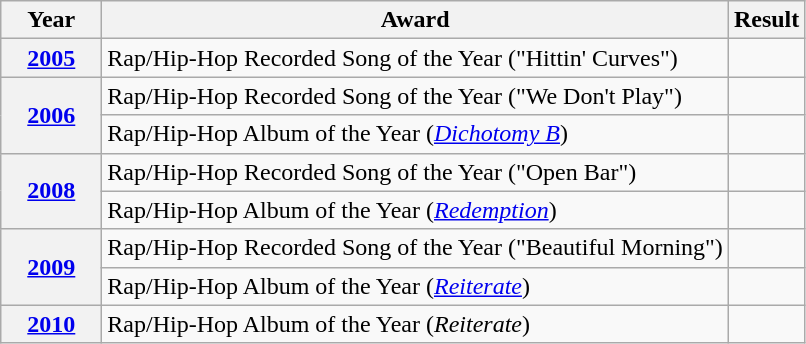<table class="wikitable">
<tr>
<th style="width:60px;">Year</th>
<th>Award</th>
<th>Result</th>
</tr>
<tr>
<th><a href='#'>2005</a></th>
<td>Rap/Hip-Hop Recorded Song of the Year ("Hittin' Curves")</td>
<td></td>
</tr>
<tr>
<th rowspan="2"><a href='#'>2006</a></th>
<td>Rap/Hip-Hop Recorded Song of the Year ("We Don't Play")</td>
<td></td>
</tr>
<tr>
<td>Rap/Hip-Hop Album of the Year (<em><a href='#'>Dichotomy B</a></em>)</td>
<td></td>
</tr>
<tr>
<th rowspan="2"><a href='#'>2008</a></th>
<td>Rap/Hip-Hop Recorded Song of the Year ("Open Bar")</td>
<td></td>
</tr>
<tr>
<td>Rap/Hip-Hop Album of the Year (<em><a href='#'>Redemption</a></em>)</td>
<td></td>
</tr>
<tr>
<th rowspan="2"><a href='#'>2009</a></th>
<td>Rap/Hip-Hop Recorded Song of the Year ("Beautiful Morning")</td>
<td></td>
</tr>
<tr>
<td>Rap/Hip-Hop Album of the Year (<em><a href='#'>Reiterate</a></em>)</td>
<td></td>
</tr>
<tr>
<th><a href='#'>2010</a></th>
<td>Rap/Hip-Hop Album of the Year (<em>Reiterate</em>)</td>
<td></td>
</tr>
</table>
